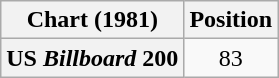<table class="wikitable plainrowheaders" style="text-align:center">
<tr>
<th scope="col">Chart (1981)</th>
<th scope="col">Position</th>
</tr>
<tr>
<th scope="row">US <em>Billboard</em> 200</th>
<td>83</td>
</tr>
</table>
